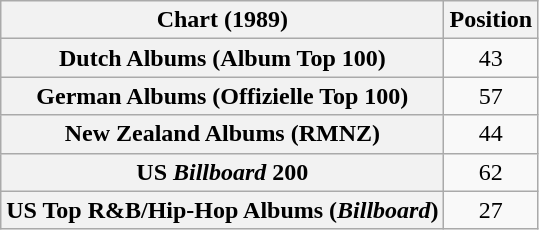<table class="wikitable sortable plainrowheaders" style="text-align:center">
<tr>
<th scope="col">Chart (1989)</th>
<th scope="col">Position</th>
</tr>
<tr>
<th scope="row">Dutch Albums (Album Top 100)</th>
<td>43</td>
</tr>
<tr>
<th scope="row">German Albums (Offizielle Top 100)</th>
<td>57</td>
</tr>
<tr>
<th scope="row">New Zealand Albums (RMNZ)</th>
<td>44</td>
</tr>
<tr>
<th scope="row">US <em>Billboard</em> 200<br></th>
<td>62</td>
</tr>
<tr>
<th scope="row">US Top R&B/Hip-Hop Albums (<em>Billboard</em>)<br></th>
<td>27</td>
</tr>
</table>
